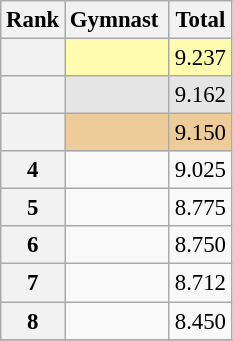<table class="wikitable sortable" style="text-align:center; font-size:95%">
<tr>
<th scope=col>Rank</th>
<th scope=col>Gymnast </th>
<th scope=col>Total</th>
</tr>
<tr bgcolor=fffcaf>
<th scope=row style="text-align:center"></th>
<td align=left> </td>
<td>9.237</td>
</tr>
<tr bgcolor=e5e5e5>
<th scope=row style="text-align:center"></th>
<td align=left> </td>
<td>9.162</td>
</tr>
<tr bgcolor=eecc99>
<th scope=row style="text-align:center"></th>
<td align=left> </td>
<td>9.150</td>
</tr>
<tr>
<th scope=row style="text-align:center">4</th>
<td align=left> </td>
<td>9.025</td>
</tr>
<tr>
<th scope=row style="text-align:center">5</th>
<td align=left> </td>
<td>8.775</td>
</tr>
<tr>
<th scope=row style="text-align:center">6</th>
<td align=left> </td>
<td>8.750</td>
</tr>
<tr>
<th scope=row style="text-align:center">7</th>
<td align=left> </td>
<td>8.712</td>
</tr>
<tr>
<th scope=row style="text-align:center">8</th>
<td align=left> </td>
<td>8.450</td>
</tr>
<tr>
</tr>
</table>
